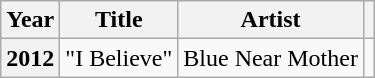<table class="wikitable">
<tr>
<th>Year</th>
<th>Title</th>
<th>Artist</th>
<th></th>
</tr>
<tr>
<th>2012</th>
<td>"I Believe"</td>
<td>Blue Near Mother</td>
<td></td>
</tr>
</table>
